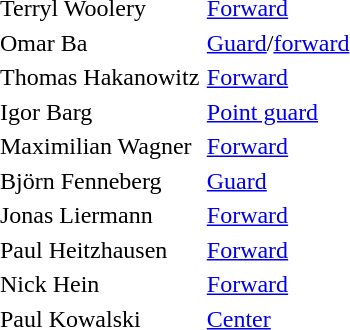<table style="border:0px solid #0000ff;" cellspacing=3>
<tr>
<td></td>
<td></td>
<td>Terryl Woolery</td>
<td><a href='#'>Forward</a></td>
</tr>
<tr>
<td></td>
<td></td>
<td>Omar Ba</td>
<td><a href='#'>Guard</a>/<a href='#'>forward</a></td>
</tr>
<tr>
<td></td>
<td></td>
<td>Thomas Hakanowitz</td>
<td><a href='#'>Forward</a></td>
</tr>
<tr>
<td></td>
<td></td>
<td>Igor Barg</td>
<td><a href='#'>Point guard</a></td>
</tr>
<tr>
<td></td>
<td></td>
<td>Maximilian Wagner</td>
<td><a href='#'>Forward</a></td>
</tr>
<tr>
<td></td>
<td></td>
<td>Björn Fenneberg</td>
<td><a href='#'>Guard</a></td>
</tr>
<tr>
<td></td>
<td></td>
<td>Jonas Liermann</td>
<td><a href='#'>Forward</a></td>
</tr>
<tr>
<td></td>
<td></td>
<td>Paul Heitzhausen</td>
<td><a href='#'>Forward</a></td>
</tr>
<tr>
<td></td>
<td></td>
<td>Nick Hein</td>
<td><a href='#'>Forward</a></td>
</tr>
<tr>
<td></td>
<td></td>
<td>Paul Kowalski</td>
<td><a href='#'>Center</a></td>
</tr>
<tr>
</tr>
</table>
